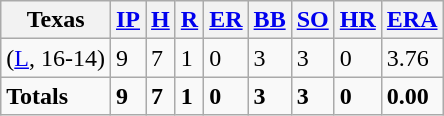<table class="wikitable sortable">
<tr>
<th>Texas</th>
<th><a href='#'>IP</a></th>
<th><a href='#'>H</a></th>
<th><a href='#'>R</a></th>
<th><a href='#'>ER</a></th>
<th><a href='#'>BB</a></th>
<th><a href='#'>SO</a></th>
<th><a href='#'>HR</a></th>
<th><a href='#'>ERA</a></th>
</tr>
<tr>
<td> (<a href='#'>L</a>, 16-14)</td>
<td>9</td>
<td>7</td>
<td>1</td>
<td>0</td>
<td>3</td>
<td>3</td>
<td>0</td>
<td>3.76</td>
</tr>
<tr class="sortbottom">
<td><strong>Totals</strong></td>
<td><strong>9</strong></td>
<td><strong>7</strong></td>
<td><strong>1</strong></td>
<td><strong>0</strong></td>
<td><strong>3</strong></td>
<td><strong>3</strong></td>
<td><strong>0</strong></td>
<td><strong>0.00</strong></td>
</tr>
</table>
